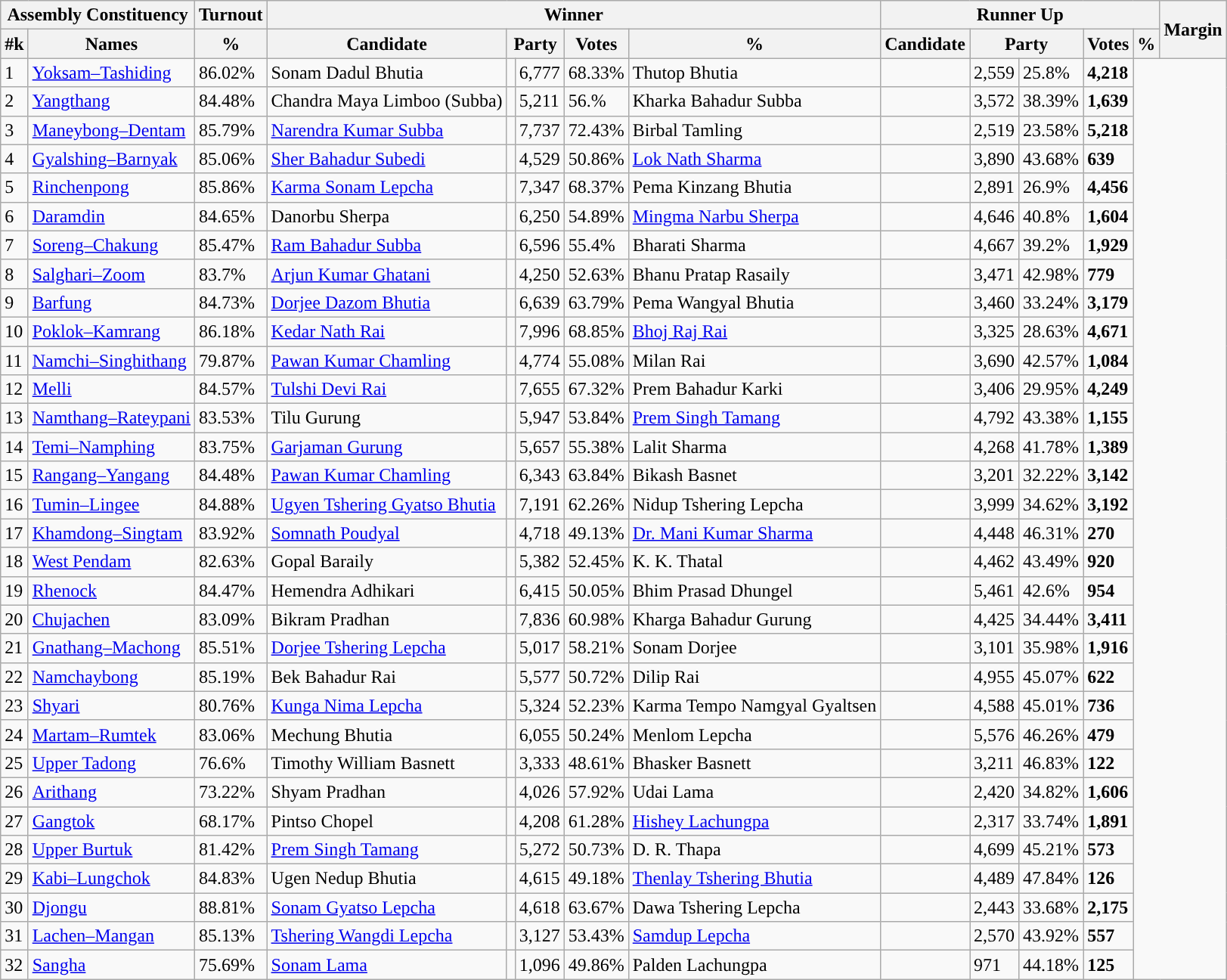<table class="wikitable sortable">
<tr>
<th colspan="2">Assembly Constituency</th>
<th>Turnout</th>
<th colspan="5">Winner</th>
<th colspan="5">Runner Up</th>
<th rowspan="2" data-sort-type=number>Margin</th>
</tr>
<tr>
<th>#k</th>
<th>Names</th>
<th>%</th>
<th>Candidate</th>
<th colspan="2">Party</th>
<th data-sort-type=number>Votes</th>
<th>%</th>
<th>Candidate</th>
<th colspan="2">Party</th>
<th data-sort-type=number>Votes</th>
<th>%</th>
</tr>
<tr>
<td>1</td>
<td><a href='#'>Yoksam–Tashiding</a></td>
<td>86.02%</td>
<td>Sonam Dadul Bhutia</td>
<td></td>
<td>6,777</td>
<td>68.33%</td>
<td>Thutop Bhutia</td>
<td></td>
<td>2,559</td>
<td>25.8%</td>
<td style="background:"><span><strong>4,218</strong></span></td>
</tr>
<tr>
<td>2</td>
<td><a href='#'>Yangthang</a></td>
<td>84.48%</td>
<td>Chandra Maya Limboo (Subba)</td>
<td></td>
<td>5,211</td>
<td>56.%</td>
<td>Kharka Bahadur Subba</td>
<td></td>
<td>3,572</td>
<td>38.39%</td>
<td style="background:"><span><strong>1,639</strong></span></td>
</tr>
<tr>
<td>3</td>
<td><a href='#'>Maneybong–Dentam</a></td>
<td>85.79%</td>
<td><a href='#'>Narendra Kumar Subba</a></td>
<td></td>
<td>7,737</td>
<td>72.43%</td>
<td>Birbal Tamling</td>
<td></td>
<td>2,519</td>
<td>23.58%</td>
<td style="background:"><span><strong>5,218</strong></span></td>
</tr>
<tr>
<td>4</td>
<td><a href='#'>Gyalshing–Barnyak</a></td>
<td>85.06%</td>
<td><a href='#'>Sher Bahadur Subedi</a></td>
<td></td>
<td>4,529</td>
<td>50.86%</td>
<td><a href='#'>Lok Nath Sharma</a></td>
<td></td>
<td>3,890</td>
<td>43.68%</td>
<td style="background:"><span><strong>639</strong></span></td>
</tr>
<tr>
<td>5</td>
<td><a href='#'>Rinchenpong</a></td>
<td>85.86%</td>
<td><a href='#'>Karma Sonam Lepcha</a></td>
<td></td>
<td>7,347</td>
<td>68.37%</td>
<td>Pema Kinzang Bhutia</td>
<td></td>
<td>2,891</td>
<td>26.9%</td>
<td style="background:"><span><strong>4,456</strong></span></td>
</tr>
<tr>
<td>6</td>
<td><a href='#'>Daramdin</a></td>
<td>84.65%</td>
<td>Danorbu Sherpa</td>
<td></td>
<td>6,250</td>
<td>54.89%</td>
<td><a href='#'>Mingma Narbu Sherpa</a></td>
<td></td>
<td>4,646</td>
<td>40.8%</td>
<td style="background:"><span><strong>1,604</strong></span></td>
</tr>
<tr>
<td>7</td>
<td><a href='#'>Soreng–Chakung</a></td>
<td>85.47%</td>
<td><a href='#'>Ram Bahadur Subba</a></td>
<td></td>
<td>6,596</td>
<td>55.4%</td>
<td>Bharati Sharma</td>
<td></td>
<td>4,667</td>
<td>39.2%</td>
<td style="background:"><span><strong>1,929</strong></span></td>
</tr>
<tr>
<td>8</td>
<td><a href='#'>Salghari–Zoom</a></td>
<td>83.7%</td>
<td><a href='#'>Arjun Kumar Ghatani</a></td>
<td></td>
<td>4,250</td>
<td>52.63%</td>
<td>Bhanu Pratap Rasaily</td>
<td></td>
<td>3,471</td>
<td>42.98%</td>
<td style="background:"><span><strong>779</strong></span></td>
</tr>
<tr>
<td>9</td>
<td><a href='#'>Barfung</a></td>
<td>84.73%</td>
<td><a href='#'>Dorjee Dazom Bhutia</a></td>
<td></td>
<td>6,639</td>
<td>63.79%</td>
<td>Pema Wangyal Bhutia</td>
<td></td>
<td>3,460</td>
<td>33.24%</td>
<td style="background:"><span><strong>3,179</strong></span></td>
</tr>
<tr>
<td>10</td>
<td><a href='#'>Poklok–Kamrang</a></td>
<td>86.18%</td>
<td><a href='#'>Kedar Nath Rai</a></td>
<td></td>
<td>7,996</td>
<td>68.85%</td>
<td><a href='#'>Bhoj Raj Rai</a></td>
<td></td>
<td>3,325</td>
<td>28.63%</td>
<td style="background:"><span><strong>4,671</strong></span></td>
</tr>
<tr>
<td>11</td>
<td><a href='#'>Namchi–Singhithang</a></td>
<td>79.87%</td>
<td><a href='#'>Pawan Kumar Chamling</a></td>
<td></td>
<td>4,774</td>
<td>55.08%</td>
<td>Milan Rai</td>
<td></td>
<td>3,690</td>
<td>42.57%</td>
<td style="background:"><span><strong>1,084</strong></span></td>
</tr>
<tr>
<td>12</td>
<td><a href='#'>Melli</a></td>
<td>84.57%</td>
<td><a href='#'>Tulshi Devi Rai</a></td>
<td></td>
<td>7,655</td>
<td>67.32%</td>
<td>Prem Bahadur Karki</td>
<td></td>
<td>3,406</td>
<td>29.95%</td>
<td style="background:"><span><strong>4,249</strong></span></td>
</tr>
<tr>
<td>13</td>
<td><a href='#'>Namthang–Rateypani</a></td>
<td>83.53%</td>
<td>Tilu Gurung</td>
<td></td>
<td>5,947</td>
<td>53.84%</td>
<td><a href='#'>Prem Singh Tamang</a></td>
<td></td>
<td>4,792</td>
<td>43.38%</td>
<td style="background:"><span><strong>1,155</strong></span></td>
</tr>
<tr>
<td>14</td>
<td><a href='#'>Temi–Namphing</a></td>
<td>83.75%</td>
<td><a href='#'>Garjaman Gurung</a></td>
<td></td>
<td>5,657</td>
<td>55.38%</td>
<td>Lalit Sharma</td>
<td></td>
<td>4,268</td>
<td>41.78%</td>
<td style="background:"><span><strong>1,389</strong></span></td>
</tr>
<tr>
<td>15</td>
<td><a href='#'>Rangang–Yangang</a></td>
<td>84.48%</td>
<td><a href='#'>Pawan Kumar Chamling</a></td>
<td></td>
<td>6,343</td>
<td>63.84%</td>
<td>Bikash Basnet</td>
<td></td>
<td>3,201</td>
<td>32.22%</td>
<td style="background:"><span><strong>3,142</strong></span></td>
</tr>
<tr>
<td>16</td>
<td><a href='#'>Tumin–Lingee</a></td>
<td>84.88%</td>
<td><a href='#'>Ugyen Tshering Gyatso Bhutia</a></td>
<td></td>
<td>7,191</td>
<td>62.26%</td>
<td>Nidup Tshering Lepcha</td>
<td></td>
<td>3,999</td>
<td>34.62%</td>
<td style="background:"><span><strong>3,192</strong></span></td>
</tr>
<tr>
<td>17</td>
<td><a href='#'>Khamdong–Singtam</a></td>
<td>83.92%</td>
<td><a href='#'>Somnath Poudyal</a></td>
<td></td>
<td>4,718</td>
<td>49.13%</td>
<td><a href='#'>Dr. Mani Kumar Sharma</a></td>
<td></td>
<td>4,448</td>
<td>46.31%</td>
<td style="background:"><span><strong>270</strong></span></td>
</tr>
<tr>
<td>18</td>
<td><a href='#'>West Pendam</a></td>
<td>82.63%</td>
<td>Gopal Baraily</td>
<td></td>
<td>5,382</td>
<td>52.45%</td>
<td>K. K. Thatal</td>
<td></td>
<td>4,462</td>
<td>43.49%</td>
<td style="background:"><span><strong>920</strong></span></td>
</tr>
<tr>
<td>19</td>
<td><a href='#'>Rhenock</a></td>
<td>84.47%</td>
<td>Hemendra Adhikari</td>
<td></td>
<td>6,415</td>
<td>50.05%</td>
<td>Bhim Prasad Dhungel</td>
<td></td>
<td>5,461</td>
<td>42.6%</td>
<td style="background:"><span><strong>954</strong></span></td>
</tr>
<tr>
<td>20</td>
<td><a href='#'>Chujachen</a></td>
<td>83.09%</td>
<td>Bikram Pradhan</td>
<td></td>
<td>7,836</td>
<td>60.98%</td>
<td>Kharga Bahadur Gurung</td>
<td></td>
<td>4,425</td>
<td>34.44%</td>
<td style="background:"><span><strong>3,411</strong></span></td>
</tr>
<tr>
<td>21</td>
<td><a href='#'>Gnathang–Machong</a></td>
<td>85.51%</td>
<td><a href='#'>Dorjee Tshering Lepcha</a></td>
<td></td>
<td>5,017</td>
<td>58.21%</td>
<td>Sonam Dorjee</td>
<td></td>
<td>3,101</td>
<td>35.98%</td>
<td style="background:"><span><strong>1,916</strong></span></td>
</tr>
<tr>
<td>22</td>
<td><a href='#'>Namchaybong</a></td>
<td>85.19%</td>
<td>Bek Bahadur Rai</td>
<td></td>
<td>5,577</td>
<td>50.72%</td>
<td>Dilip Rai</td>
<td></td>
<td>4,955</td>
<td>45.07%</td>
<td style="background:"><span><strong>622</strong></span></td>
</tr>
<tr>
<td>23</td>
<td><a href='#'>Shyari</a></td>
<td>80.76%</td>
<td><a href='#'>Kunga Nima Lepcha</a></td>
<td></td>
<td>5,324</td>
<td>52.23%</td>
<td>Karma Tempo Namgyal Gyaltsen</td>
<td></td>
<td>4,588</td>
<td>45.01%</td>
<td style="background:"><span><strong>736</strong></span></td>
</tr>
<tr>
<td>24</td>
<td><a href='#'>Martam–Rumtek</a></td>
<td>83.06%</td>
<td>Mechung Bhutia</td>
<td></td>
<td>6,055</td>
<td>50.24%</td>
<td>Menlom Lepcha</td>
<td></td>
<td>5,576</td>
<td>46.26%</td>
<td style="background:"><span><strong>479</strong></span></td>
</tr>
<tr>
<td>25</td>
<td><a href='#'>Upper Tadong</a></td>
<td>76.6%</td>
<td>Timothy William Basnett</td>
<td></td>
<td>3,333</td>
<td>48.61%</td>
<td>Bhasker Basnett</td>
<td></td>
<td>3,211</td>
<td>46.83%</td>
<td style="background:"><span><strong>122</strong></span></td>
</tr>
<tr>
<td>26</td>
<td><a href='#'>Arithang</a></td>
<td>73.22%</td>
<td>Shyam Pradhan</td>
<td></td>
<td>4,026</td>
<td>57.92%</td>
<td>Udai Lama</td>
<td></td>
<td>2,420</td>
<td>34.82%</td>
<td style="background:"><span><strong>1,606</strong></span></td>
</tr>
<tr>
<td>27</td>
<td><a href='#'>Gangtok</a></td>
<td>68.17%</td>
<td>Pintso Chopel</td>
<td></td>
<td>4,208</td>
<td>61.28%</td>
<td><a href='#'>Hishey Lachungpa</a></td>
<td></td>
<td>2,317</td>
<td>33.74%</td>
<td style="background:"><span><strong>1,891</strong></span></td>
</tr>
<tr>
<td>28</td>
<td><a href='#'>Upper Burtuk</a></td>
<td>81.42%</td>
<td><a href='#'>Prem Singh Tamang</a></td>
<td></td>
<td>5,272</td>
<td>50.73%</td>
<td>D. R. Thapa</td>
<td></td>
<td>4,699</td>
<td>45.21%</td>
<td style="background:"><span><strong>573</strong></span></td>
</tr>
<tr>
<td>29</td>
<td><a href='#'>Kabi–Lungchok</a></td>
<td>84.83%</td>
<td>Ugen Nedup Bhutia</td>
<td></td>
<td>4,615</td>
<td>49.18%</td>
<td><a href='#'>Thenlay Tshering Bhutia</a></td>
<td></td>
<td>4,489</td>
<td>47.84%</td>
<td style="background:"><span><strong>126</strong></span></td>
</tr>
<tr>
<td>30</td>
<td><a href='#'>Djongu</a></td>
<td>88.81%</td>
<td><a href='#'>Sonam Gyatso Lepcha</a></td>
<td></td>
<td>4,618</td>
<td>63.67%</td>
<td>Dawa Tshering Lepcha</td>
<td></td>
<td>2,443</td>
<td>33.68%</td>
<td style="background:"><span><strong>2,175</strong></span></td>
</tr>
<tr>
<td>31</td>
<td><a href='#'>Lachen–Mangan</a></td>
<td>85.13%</td>
<td><a href='#'>Tshering Wangdi Lepcha</a></td>
<td></td>
<td>3,127</td>
<td>53.43%</td>
<td><a href='#'>Samdup Lepcha</a></td>
<td></td>
<td>2,570</td>
<td>43.92%</td>
<td style="background:"><span><strong>557</strong></span></td>
</tr>
<tr>
<td>32</td>
<td><a href='#'>Sangha</a></td>
<td>75.69%</td>
<td><a href='#'>Sonam Lama</a></td>
<td></td>
<td>1,096</td>
<td>49.86%</td>
<td>Palden Lachungpa</td>
<td></td>
<td>971</td>
<td>44.18%</td>
<td style="background:"><span><strong>125</strong></span></td>
</tr>
</table>
